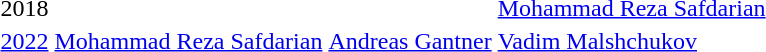<table>
<tr>
<td align=center>2018</td>
<td> </td>
<td> </td>
<td> <a href='#'>Mohammad Reza Safdarian</a></td>
</tr>
<tr>
<td align=center><a href='#'>2022</a></td>
<td> <a href='#'>Mohammad Reza Safdarian</a></td>
<td> <a href='#'>Andreas Gantner</a></td>
<td> <a href='#'>Vadim Malshchukov</a></td>
</tr>
</table>
